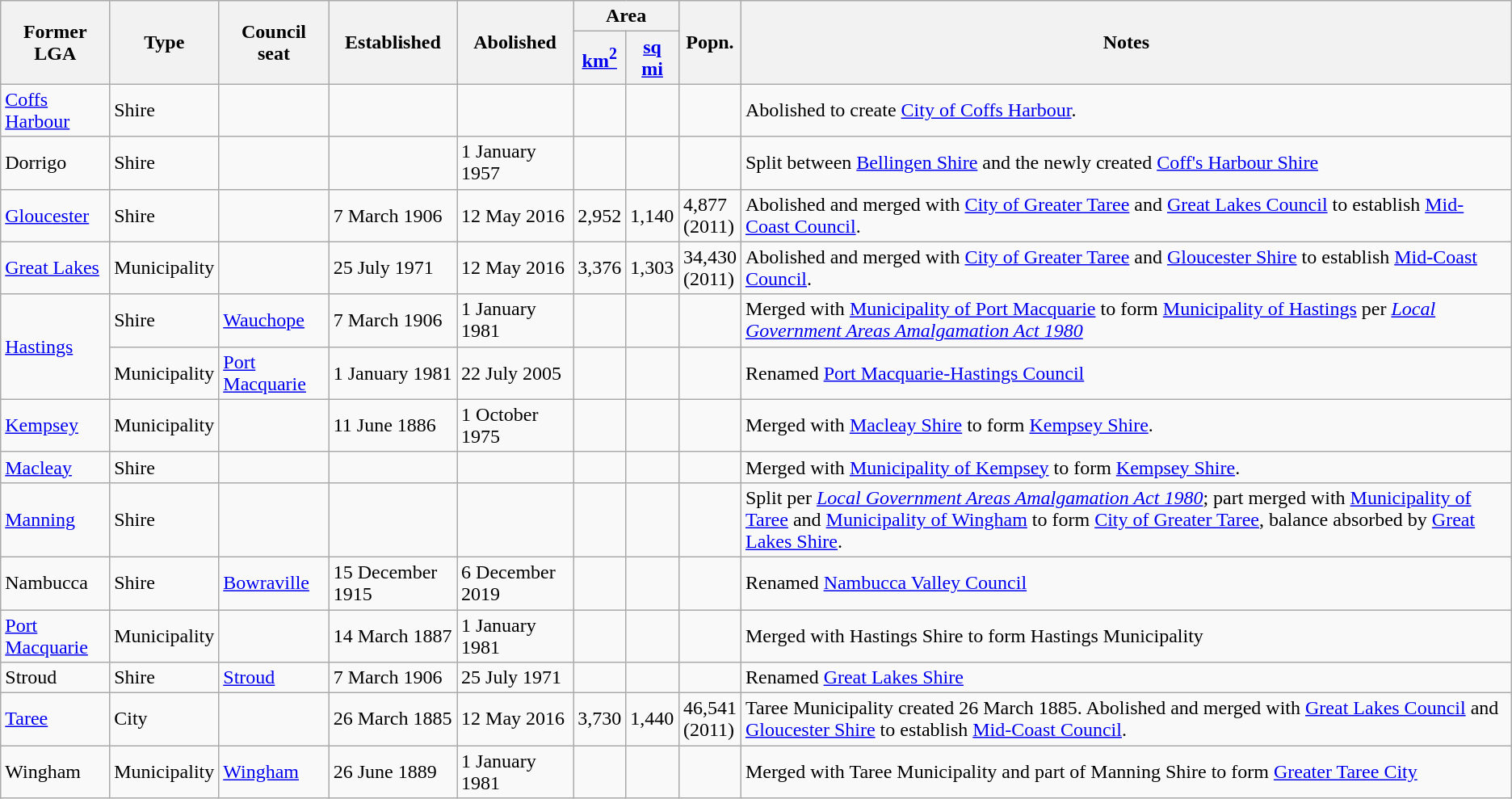<table class="wikitable sortable">
<tr>
<th rowspan="2">Former LGA</th>
<th rowspan="2">Type</th>
<th rowspan="2">Council<br>seat</th>
<th rowspan="2">Established</th>
<th rowspan="2">Abolished</th>
<th colspan="2">Area</th>
<th rowspan="2">Popn.<br></th>
<th rowspan="2">Notes</th>
</tr>
<tr>
<th><a href='#'>km<sup>2</sup></a></th>
<th><a href='#'>sq mi</a></th>
</tr>
<tr>
<td><a href='#'>Coffs Harbour</a></td>
<td>Shire</td>
<td></td>
<td></td>
<td></td>
<td></td>
<td></td>
<td></td>
<td>Abolished to create <a href='#'>City of Coffs Harbour</a>.</td>
</tr>
<tr>
<td>Dorrigo</td>
<td>Shire</td>
<td></td>
<td></td>
<td>1 January 1957</td>
<td></td>
<td></td>
<td></td>
<td>Split between <a href='#'>Bellingen Shire</a> and the newly created <a href='#'>Coff's Harbour Shire</a></td>
</tr>
<tr>
<td><a href='#'>Gloucester</a></td>
<td>Shire</td>
<td></td>
<td>7 March 1906</td>
<td>12 May 2016</td>
<td>2,952</td>
<td>1,140</td>
<td>4,877<br>(2011)</td>
<td>Abolished and merged with <a href='#'>City of Greater Taree</a> and <a href='#'>Great Lakes Council</a> to establish <a href='#'>Mid-Coast Council</a>.</td>
</tr>
<tr>
<td><a href='#'>Great Lakes</a></td>
<td>Municipality</td>
<td></td>
<td>25 July 1971</td>
<td>12 May 2016</td>
<td>3,376</td>
<td>1,303</td>
<td>34,430<br>(2011)</td>
<td>Abolished and merged with <a href='#'>City of Greater Taree</a> and <a href='#'>Gloucester Shire</a> to establish <a href='#'>Mid-Coast Council</a>.</td>
</tr>
<tr>
<td rowspan="2"><a href='#'>Hastings</a></td>
<td>Shire</td>
<td><a href='#'>Wauchope</a></td>
<td>7 March 1906</td>
<td>1 January 1981</td>
<td></td>
<td></td>
<td></td>
<td>Merged with <a href='#'>Municipality of Port Macquarie</a> to form <a href='#'>Municipality of Hastings</a> per <em><a href='#'>Local Government Areas Amalgamation Act 1980</a></em></td>
</tr>
<tr>
<td>Municipality</td>
<td><a href='#'>Port Macquarie</a></td>
<td>1 January 1981</td>
<td>22 July 2005</td>
<td></td>
<td></td>
<td></td>
<td>Renamed <a href='#'>Port Macquarie-Hastings Council</a></td>
</tr>
<tr>
<td><a href='#'>Kempsey</a></td>
<td>Municipality</td>
<td></td>
<td>11 June 1886</td>
<td>1 October 1975</td>
<td></td>
<td></td>
<td></td>
<td>Merged with <a href='#'>Macleay Shire</a> to form <a href='#'>Kempsey Shire</a>.</td>
</tr>
<tr>
<td><a href='#'>Macleay</a></td>
<td>Shire</td>
<td></td>
<td></td>
<td></td>
<td></td>
<td></td>
<td></td>
<td>Merged with <a href='#'>Municipality of Kempsey</a> to form <a href='#'>Kempsey Shire</a>.</td>
</tr>
<tr>
<td><a href='#'>Manning</a></td>
<td>Shire</td>
<td></td>
<td></td>
<td></td>
<td></td>
<td></td>
<td></td>
<td>Split per <em><a href='#'>Local Government Areas Amalgamation Act 1980</a></em>; part merged with <a href='#'>Municipality of Taree</a> and <a href='#'>Municipality of Wingham</a> to form <a href='#'>City of Greater Taree</a>, balance absorbed by <a href='#'>Great Lakes Shire</a>.</td>
</tr>
<tr>
<td>Nambucca</td>
<td>Shire</td>
<td><a href='#'>Bowraville</a></td>
<td>15 December 1915</td>
<td>6 December 2019 </td>
<td></td>
<td></td>
<td></td>
<td>Renamed <a href='#'>Nambucca Valley Council</a></td>
</tr>
<tr>
<td><a href='#'>Port Macquarie</a></td>
<td>Municipality</td>
<td></td>
<td>14 March 1887</td>
<td>1 January 1981</td>
<td></td>
<td></td>
<td></td>
<td>Merged with Hastings Shire to form Hastings Municipality</td>
</tr>
<tr>
<td>Stroud</td>
<td>Shire</td>
<td><a href='#'>Stroud</a></td>
<td>7 March 1906</td>
<td>25 July 1971</td>
<td></td>
<td></td>
<td></td>
<td>Renamed <a href='#'>Great Lakes Shire</a></td>
</tr>
<tr>
<td><a href='#'>Taree</a></td>
<td>City</td>
<td></td>
<td>26 March 1885</td>
<td>12 May 2016</td>
<td>3,730</td>
<td>1,440</td>
<td>46,541<br>(2011)</td>
<td>Taree Municipality created 26 March 1885. Abolished and merged with <a href='#'>Great Lakes Council</a> and <a href='#'>Gloucester Shire</a> to establish <a href='#'>Mid-Coast Council</a>.</td>
</tr>
<tr>
<td>Wingham</td>
<td>Municipality</td>
<td><a href='#'>Wingham</a></td>
<td>26 June 1889</td>
<td>1 January 1981</td>
<td></td>
<td></td>
<td></td>
<td>Merged with Taree Municipality and part of Manning Shire to form <a href='#'>Greater Taree City</a></td>
</tr>
</table>
